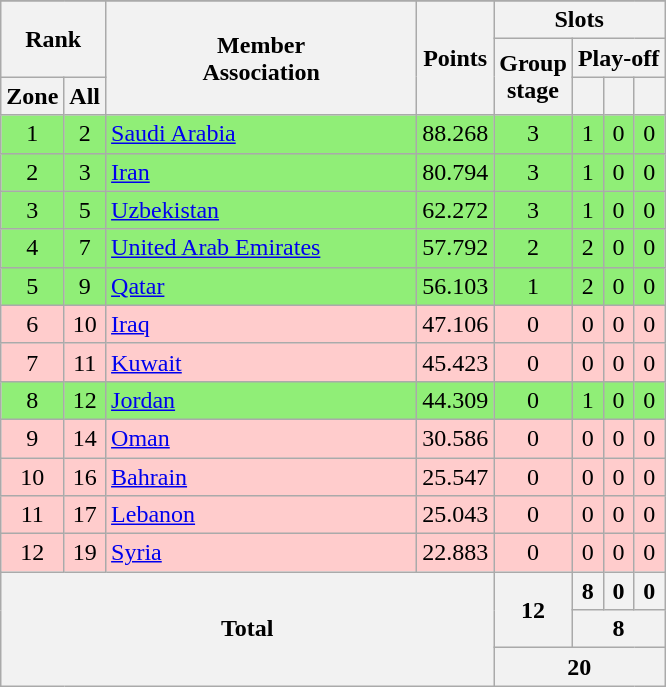<table class="wikitable" style="text-align:center">
<tr>
</tr>
<tr>
<th colspan=2 rowspan=2>Rank</th>
<th rowspan=3 width=200>Member<br>Association</th>
<th rowspan=3>Points</th>
<th colspan=4>Slots</th>
</tr>
<tr>
<th rowspan=2>Group<br>stage</th>
<th colspan=3>Play-off</th>
</tr>
<tr>
<th>Zone</th>
<th>All</th>
<th></th>
<th></th>
<th></th>
</tr>
<tr bgcolor=#90ee77>
<td>1</td>
<td>2</td>
<td align=left> <a href='#'>Saudi Arabia</a></td>
<td>88.268</td>
<td>3</td>
<td>1</td>
<td>0</td>
<td>0</td>
</tr>
<tr bgcolor=#90ee77>
<td>2</td>
<td>3</td>
<td align=left> <a href='#'>Iran</a></td>
<td>80.794</td>
<td>3</td>
<td>1</td>
<td>0</td>
<td>0</td>
</tr>
<tr bgcolor=#90ee77>
<td>3</td>
<td>5</td>
<td align=left> <a href='#'>Uzbekistan</a></td>
<td>62.272</td>
<td>3</td>
<td>1</td>
<td>0</td>
<td>0</td>
</tr>
<tr bgcolor=#90ee77>
<td>4</td>
<td>7</td>
<td align=left> <a href='#'>United Arab Emirates</a></td>
<td>57.792</td>
<td>2</td>
<td>2</td>
<td>0</td>
<td>0</td>
</tr>
<tr bgcolor=#90ee77>
<td>5</td>
<td>9</td>
<td align=left> <a href='#'>Qatar</a></td>
<td>56.103</td>
<td>1</td>
<td>2</td>
<td>0</td>
<td>0</td>
</tr>
<tr bgcolor=#ffcccc>
<td>6</td>
<td>10</td>
<td align=left> <a href='#'>Iraq</a></td>
<td>47.106</td>
<td>0</td>
<td>0</td>
<td>0</td>
<td>0</td>
</tr>
<tr bgcolor=#ffcccc>
<td>7</td>
<td>11</td>
<td align=left> <a href='#'>Kuwait</a></td>
<td>45.423</td>
<td>0</td>
<td>0</td>
<td>0</td>
<td>0</td>
</tr>
<tr bgcolor=#90ee77>
<td>8</td>
<td>12</td>
<td align=left> <a href='#'>Jordan</a></td>
<td>44.309</td>
<td>0</td>
<td>1</td>
<td>0</td>
<td>0</td>
</tr>
<tr bgcolor=#ffcccc>
<td>9</td>
<td>14</td>
<td align=left> <a href='#'>Oman</a></td>
<td>30.586</td>
<td>0</td>
<td>0</td>
<td>0</td>
<td>0</td>
</tr>
<tr bgcolor=#ffcccc>
<td>10</td>
<td>16</td>
<td align=left> <a href='#'>Bahrain</a></td>
<td>25.547</td>
<td>0</td>
<td>0</td>
<td>0</td>
<td>0</td>
</tr>
<tr bgcolor=#ffcccc>
<td>11</td>
<td>17</td>
<td align=left> <a href='#'>Lebanon</a></td>
<td>25.043</td>
<td>0</td>
<td>0</td>
<td>0</td>
<td>0</td>
</tr>
<tr bgcolor=#ffcccc>
<td>12</td>
<td>19</td>
<td align=left> <a href='#'>Syria</a></td>
<td>22.883</td>
<td>0</td>
<td>0</td>
<td>0</td>
<td>0</td>
</tr>
<tr>
<th colspan=4 rowspan=3>Total</th>
<th rowspan=2>12</th>
<th>8</th>
<th>0</th>
<th>0</th>
</tr>
<tr>
<th colspan=3>8</th>
</tr>
<tr>
<th colspan=4>20</th>
</tr>
</table>
